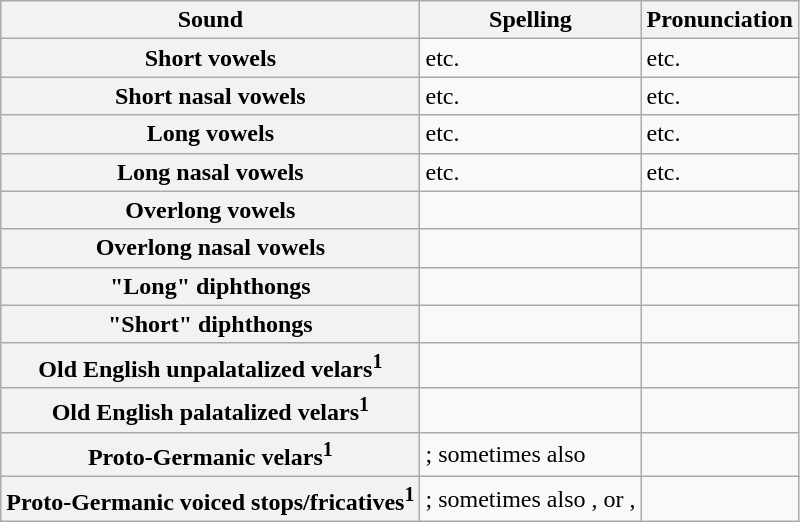<table class="wikitable">
<tr>
<th>Sound</th>
<th>Spelling</th>
<th>Pronunciation</th>
</tr>
<tr>
<th>Short vowels</th>
<td>  etc.</td>
<td> etc.</td>
</tr>
<tr>
<th>Short nasal vowels</th>
<td>  etc.</td>
<td> etc.</td>
</tr>
<tr>
<th>Long vowels</th>
<td>  etc.</td>
<td> etc.</td>
</tr>
<tr>
<th>Long nasal vowels</th>
<td>  etc.</td>
<td> etc.</td>
</tr>
<tr>
<th>Overlong vowels</th>
<td> </td>
<td></td>
</tr>
<tr>
<th>Overlong nasal vowels</th>
<td> </td>
<td></td>
</tr>
<tr>
<th>"Long" diphthongs</th>
<td>   </td>
<td></td>
</tr>
<tr>
<th>"Short" diphthongs</th>
<td>   </td>
<td></td>
</tr>
<tr>
<th>Old English unpalatalized velars<sup>1</sup></th>
<td>    </td>
<td></td>
</tr>
<tr>
<th>Old English palatalized velars<sup>1</sup></th>
<td>    </td>
<td></td>
</tr>
<tr>
<th>Proto-Germanic velars<sup>1</sup></th>
<td>  ; sometimes also </td>
<td></td>
</tr>
<tr>
<th>Proto-Germanic voiced stops/fricatives<sup>1</sup></th>
<td>  ; sometimes also ,  or , </td>
<td></td>
</tr>
</table>
